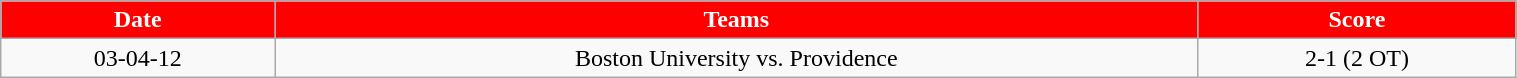<table class="wikitable" style="width:80%;">
<tr style="text-align:center; background:red; color:#fff;">
<td><strong>Date</strong></td>
<td><strong>Teams</strong></td>
<td><strong>Score</strong></td>
</tr>
<tr style="text-align:center;" bgcolor="">
<td>03-04-12</td>
<td>Boston University vs. Providence</td>
<td>2-1 (2 OT)</td>
</tr>
</table>
